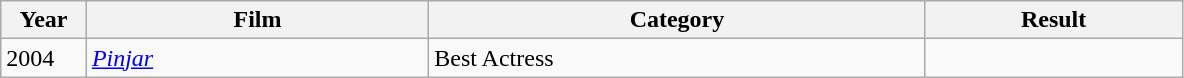<table class="wikitable sortable plainrowheaders">
<tr>
<th width=5%>Year</th>
<th style="width:20%;">Film</th>
<th style="width:29%;">Category</th>
<th style="width:15%;">Result</th>
</tr>
<tr>
<td>2004</td>
<td><em><a href='#'>Pinjar</a></em></td>
<td>Best Actress</td>
<td></td>
</tr>
</table>
